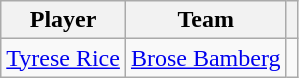<table class="wikitable">
<tr>
<th>Player</th>
<th>Team</th>
<th></th>
</tr>
<tr>
<td> <a href='#'>Tyrese Rice</a></td>
<td> <a href='#'>Brose Bamberg</a></td>
<td align=center></td>
</tr>
</table>
